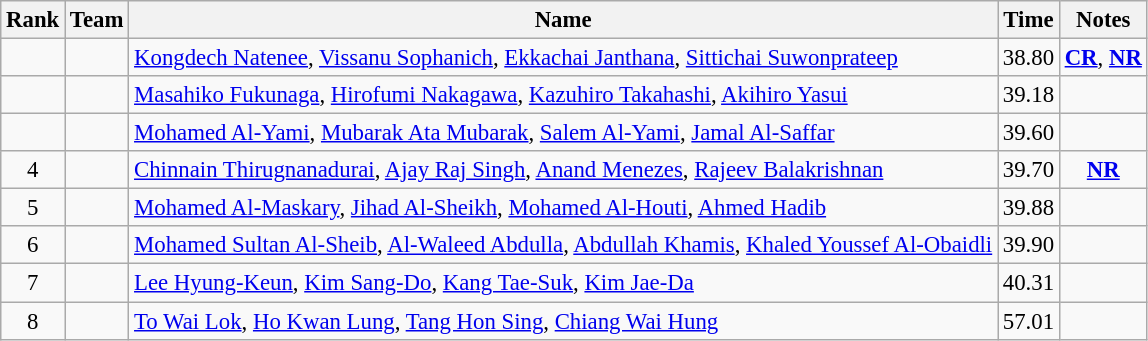<table class="wikitable sortable" style="text-align:center;font-size:95%">
<tr>
<th>Rank</th>
<th>Team</th>
<th>Name</th>
<th>Time</th>
<th>Notes</th>
</tr>
<tr>
<td></td>
<td align=left></td>
<td align=left><a href='#'>Kongdech Natenee</a>, <a href='#'>Vissanu Sophanich</a>, <a href='#'>Ekkachai Janthana</a>, <a href='#'>Sittichai Suwonprateep</a></td>
<td>38.80</td>
<td><strong><a href='#'>CR</a></strong>, <strong><a href='#'>NR</a></strong></td>
</tr>
<tr>
<td></td>
<td align=left></td>
<td align=left><a href='#'>Masahiko Fukunaga</a>, <a href='#'>Hirofumi Nakagawa</a>, <a href='#'>Kazuhiro Takahashi</a>, <a href='#'>Akihiro Yasui</a></td>
<td>39.18</td>
<td></td>
</tr>
<tr>
<td></td>
<td align=left></td>
<td align=left><a href='#'>Mohamed Al-Yami</a>, <a href='#'>Mubarak Ata Mubarak</a>, <a href='#'>Salem Al-Yami</a>, <a href='#'>Jamal Al-Saffar</a></td>
<td>39.60</td>
<td></td>
</tr>
<tr>
<td>4</td>
<td align=left></td>
<td align=left><a href='#'>Chinnain Thirugnanadurai</a>, <a href='#'>Ajay Raj Singh</a>, <a href='#'>Anand Menezes</a>, <a href='#'>Rajeev Balakrishnan</a></td>
<td>39.70</td>
<td><strong><a href='#'>NR</a></strong></td>
</tr>
<tr>
<td>5</td>
<td align=left></td>
<td align=left><a href='#'>Mohamed Al-Maskary</a>, <a href='#'>Jihad Al-Sheikh</a>, <a href='#'>Mohamed Al-Houti</a>, <a href='#'>Ahmed Hadib</a></td>
<td>39.88</td>
<td></td>
</tr>
<tr>
<td>6</td>
<td align=left></td>
<td align=left><a href='#'>Mohamed Sultan Al-Sheib</a>, <a href='#'>Al-Waleed Abdulla</a>, <a href='#'>Abdullah Khamis</a>, <a href='#'>Khaled Youssef Al-Obaidli</a></td>
<td>39.90</td>
<td></td>
</tr>
<tr>
<td>7</td>
<td align=left></td>
<td align=left><a href='#'>Lee Hyung-Keun</a>, <a href='#'>Kim Sang-Do</a>, <a href='#'>Kang Tae-Suk</a>, <a href='#'>Kim Jae-Da</a></td>
<td>40.31</td>
<td></td>
</tr>
<tr>
<td>8</td>
<td align=left></td>
<td align=left><a href='#'>To Wai Lok</a>, <a href='#'>Ho Kwan Lung</a>, <a href='#'>Tang Hon Sing</a>, <a href='#'>Chiang Wai Hung</a></td>
<td>57.01</td>
<td></td>
</tr>
</table>
